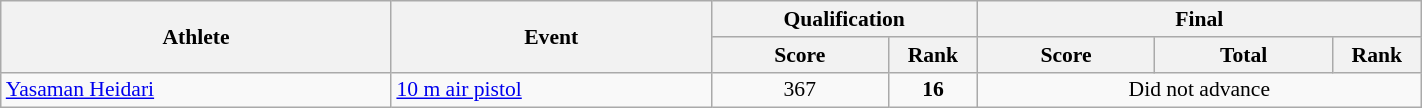<table class="wikitable" width="75%" style="text-align:center; font-size:90%">
<tr>
<th rowspan="2" width="22%">Athlete</th>
<th rowspan="2" width="18%">Event</th>
<th colspan="2">Qualification</th>
<th colspan="3">Final</th>
</tr>
<tr>
<th width="10%">Score</th>
<th width="5%">Rank</th>
<th width="10%">Score</th>
<th width="10%">Total</th>
<th width="5%">Rank</th>
</tr>
<tr>
<td align="left"><a href='#'>Yasaman Heidari</a></td>
<td align="left"><a href='#'>10 m air pistol</a></td>
<td>367</td>
<td><strong>16</strong></td>
<td colspan=3 align=center>Did not advance</td>
</tr>
</table>
